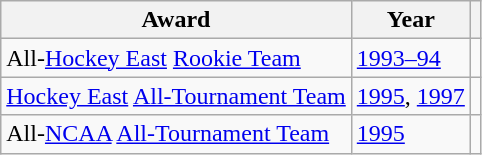<table class="wikitable">
<tr>
<th>Award</th>
<th>Year</th>
<th></th>
</tr>
<tr>
<td>All-<a href='#'>Hockey East</a> <a href='#'>Rookie Team</a></td>
<td><a href='#'>1993–94</a></td>
<td></td>
</tr>
<tr>
<td><a href='#'>Hockey East</a> <a href='#'>All-Tournament Team</a></td>
<td><a href='#'>1995</a>, <a href='#'>1997</a></td>
<td></td>
</tr>
<tr>
<td>All-<a href='#'>NCAA</a> <a href='#'>All-Tournament Team</a></td>
<td><a href='#'>1995</a></td>
<td></td>
</tr>
</table>
